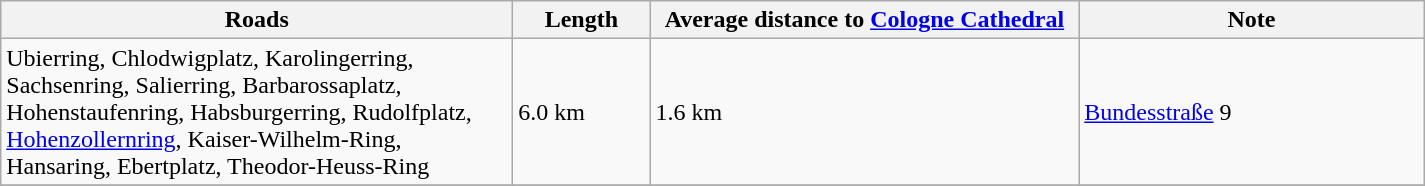<table class="wikitable" width=950>
<tr>
<th width="300px">Roads</th>
<th width="75px">Length</th>
<th width="250px">Average distance to <a href='#'>Cologne Cathedral</a></th>
<th width="200px">Note</th>
</tr>
<tr>
<td>Ubierring, Chlodwigplatz, Karolingerring, Sachsenring, Salierring, Barbarossaplatz, Hohenstaufenring, Habsburgerring, Rudolfplatz, <a href='#'>Hohenzollernring</a>, Kaiser-Wilhelm-Ring, Hansaring, Ebertplatz, Theodor-Heuss-Ring</td>
<td>6.0 km</td>
<td>1.6 km</td>
<td> <a href='#'>Bundesstraße</a> 9</td>
</tr>
<tr>
</tr>
</table>
